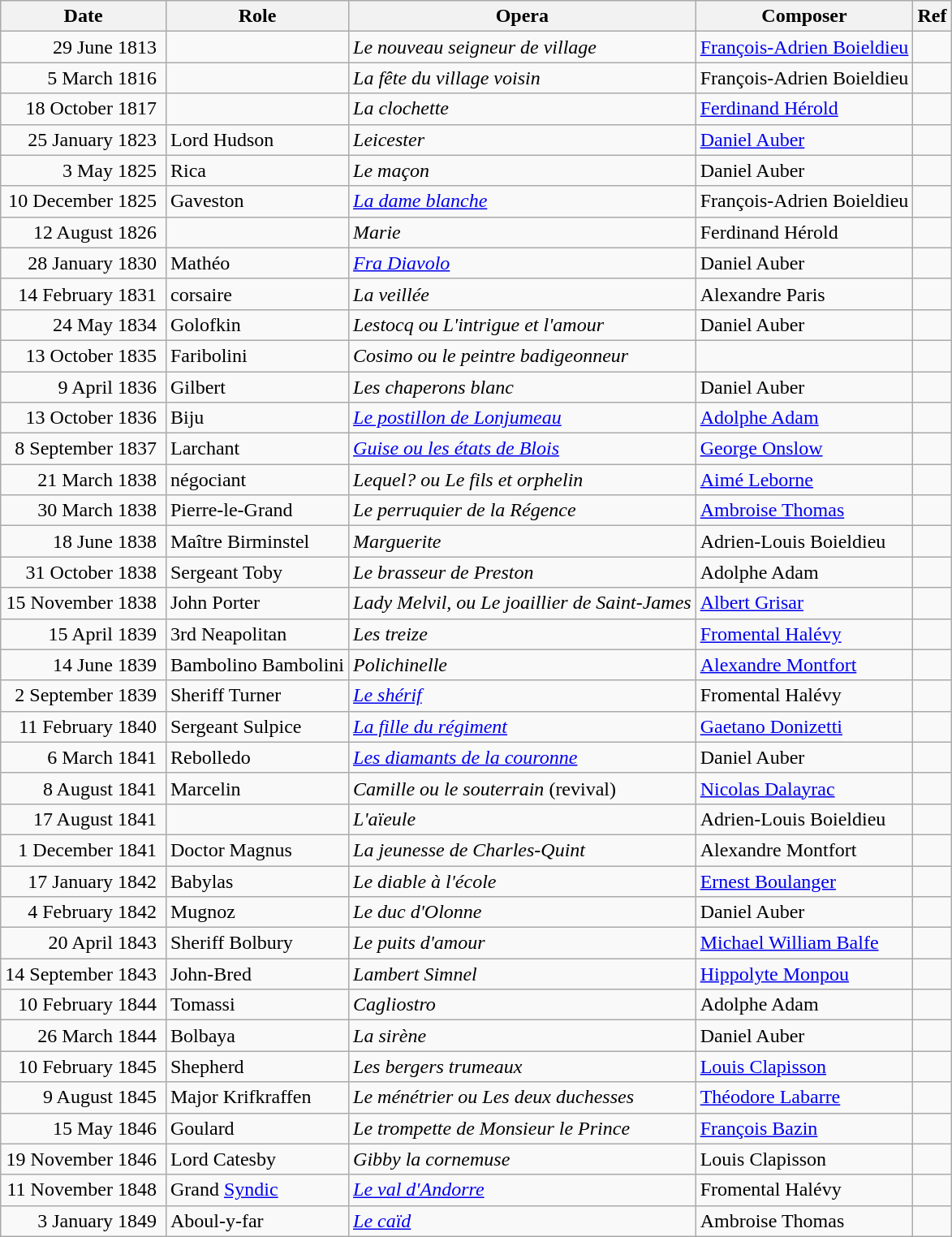<table class="wikitable sortable">
<tr>
<th>Date</th>
<th>Role</th>
<th>Opera</th>
<th>Composer</th>
<th>Ref</th>
</tr>
<tr>
<td align="right"> 29 June 1813 </td>
<td></td>
<td> <em>Le nouveau seigneur de village</em></td>
<td> <a href='#'>François-Adrien Boieldieu</a></td>
<td></td>
</tr>
<tr>
<td align="right"> 5 March 1816 </td>
<td></td>
<td> <em>La fête du village voisin</em></td>
<td> François-Adrien Boieldieu</td>
<td></td>
</tr>
<tr>
<td align="right"> 18 October 1817 </td>
<td></td>
<td> <em>La clochette</em></td>
<td> <a href='#'>Ferdinand Hérold</a></td>
<td></td>
</tr>
<tr>
<td align="right"> 25 January 1823 </td>
<td>Lord Hudson</td>
<td><em>Leicester</em></td>
<td> <a href='#'>Daniel Auber</a></td>
<td></td>
</tr>
<tr>
<td align="right"> 3 May 1825 </td>
<td>Rica</td>
<td> <em>Le maçon</em></td>
<td> Daniel Auber</td>
<td></td>
</tr>
<tr>
<td align="right"> 10 December 1825 </td>
<td>Gaveston</td>
<td> <em><a href='#'>La dame blanche</a></em></td>
<td> François-Adrien Boieldieu</td>
<td></td>
</tr>
<tr>
<td align="right"> 12 August 1826 </td>
<td></td>
<td><em>Marie</em></td>
<td> Ferdinand Hérold</td>
<td></td>
</tr>
<tr>
<td align="right"> 28 January 1830 </td>
<td>Mathéo</td>
<td><em><a href='#'>Fra Diavolo</a></em></td>
<td> Daniel Auber</td>
<td></td>
</tr>
<tr>
<td align="right"> 14 February 1831 </td>
<td>corsaire</td>
<td> <em>La veillée</em></td>
<td> Alexandre Paris</td>
<td></td>
</tr>
<tr>
<td align="right"> 24 May 1834 </td>
<td>Golofkin</td>
<td><em>Lestocq ou L'intrigue et l'amour</em></td>
<td> Daniel Auber</td>
<td></td>
</tr>
<tr>
<td align="right"> 13 October 1835 </td>
<td>Faribolini</td>
<td><em>Cosimo ou le peintre badigeonneur</em></td>
<td> </td>
<td></td>
</tr>
<tr>
<td align="right"> 9 April 1836 </td>
<td>Gilbert</td>
<td> <em>Les chaperons blanc</em></td>
<td> Daniel Auber</td>
<td></td>
</tr>
<tr>
<td align="right"> 13 October 1836 </td>
<td>Biju</td>
<td> <em><a href='#'>Le postillon de Lonjumeau</a></em></td>
<td> <a href='#'>Adolphe Adam</a></td>
<td></td>
</tr>
<tr>
<td align="right"> 8 September 1837 </td>
<td>Larchant</td>
<td><em><a href='#'>Guise ou les états de Blois</a></em></td>
<td> <a href='#'>George Onslow</a></td>
<td></td>
</tr>
<tr>
<td align="right"> 21 March 1838 </td>
<td>négociant</td>
<td><em>Lequel? ou Le fils et orphelin</em></td>
<td> <a href='#'>Aimé Leborne</a></td>
<td></td>
</tr>
<tr>
<td align="right"> 30 March 1838 </td>
<td>Pierre-le-Grand</td>
<td> <em>Le perruquier de la Régence</em></td>
<td> <a href='#'>Ambroise Thomas</a></td>
<td></td>
</tr>
<tr>
<td align="right"> 18 June 1838 </td>
<td>Maître Birminstel</td>
<td><em>Marguerite</em></td>
<td> Adrien-Louis Boieldieu</td>
<td></td>
</tr>
<tr>
<td align="right"> 31 October 1838 </td>
<td>Sergeant Toby</td>
<td> <em>Le brasseur de Preston</em></td>
<td> Adolphe Adam</td>
<td></td>
</tr>
<tr>
<td align="right"> 15 November 1838 </td>
<td>John Porter</td>
<td> <em>Lady Melvil, ou Le joaillier de Saint-James</em></td>
<td> <a href='#'>Albert Grisar</a></td>
<td></td>
</tr>
<tr>
<td align="right"> 15 April 1839 </td>
<td>3rd Neapolitan</td>
<td> <em>Les treize</em></td>
<td> <a href='#'>Fromental Halévy</a></td>
<td></td>
</tr>
<tr>
<td align="right"> 14 June 1839 </td>
<td>Bambolino Bambolini</td>
<td><em>Polichinelle</em></td>
<td> <a href='#'>Alexandre Montfort</a></td>
<td></td>
</tr>
<tr>
<td align="right"> 2 September 1839 </td>
<td>Sheriff Turner</td>
<td> <em><a href='#'>Le shérif</a></em></td>
<td> Fromental Halévy</td>
<td></td>
</tr>
<tr>
<td align="right"> 11 February 1840 </td>
<td>Sergeant Sulpice</td>
<td> <em><a href='#'>La fille du régiment</a></em></td>
<td> <a href='#'>Gaetano Donizetti</a></td>
<td></td>
</tr>
<tr>
<td align="right"> 6 March 1841 </td>
<td>Rebolledo</td>
<td> <em><a href='#'>Les diamants de la couronne</a></em></td>
<td> Daniel Auber</td>
<td></td>
</tr>
<tr>
<td align="right"> 8 August 1841 </td>
<td>Marcelin</td>
<td><em>Camille ou le souterrain</em> (revival)</td>
<td> <a href='#'>Nicolas Dalayrac</a></td>
<td></td>
</tr>
<tr>
<td align="right"> 17 August 1841 </td>
<td></td>
<td> <em>L'aïeule</em></td>
<td> Adrien-Louis Boieldieu</td>
<td></td>
</tr>
<tr>
<td align="right"> 1 December 1841 </td>
<td>Doctor Magnus</td>
<td> <em>La jeunesse de Charles-Quint</em></td>
<td> Alexandre Montfort</td>
<td></td>
</tr>
<tr>
<td align="right"> 17 January 1842 </td>
<td>Babylas</td>
<td> <em>Le diable à l'école</em></td>
<td> <a href='#'>Ernest Boulanger</a></td>
<td></td>
</tr>
<tr>
<td align="right"> 4 February 1842 </td>
<td>Mugnoz</td>
<td> <em>Le duc d'Olonne</em></td>
<td> Daniel Auber</td>
<td></td>
</tr>
<tr>
<td align="right"> 20 April 1843 </td>
<td>Sheriff Bolbury</td>
<td> <em>Le puits d'amour</em></td>
<td> <a href='#'>Michael William Balfe</a></td>
<td></td>
</tr>
<tr>
<td align="right"> 14 September 1843 </td>
<td>John-Bred</td>
<td> <em>Lambert Simnel</em></td>
<td> <a href='#'>Hippolyte Monpou</a></td>
<td></td>
</tr>
<tr>
<td align="right"> 10 February 1844 </td>
<td>Tomassi</td>
<td><em>Cagliostro</em></td>
<td> Adolphe Adam</td>
<td></td>
</tr>
<tr>
<td align="right"> 26 March 1844 </td>
<td>Bolbaya</td>
<td> <em>La sirène</em></td>
<td> Daniel Auber</td>
<td></td>
</tr>
<tr>
<td align="right"> 10 February 1845 </td>
<td>Shepherd</td>
<td> <em>Les bergers trumeaux</em></td>
<td> <a href='#'>Louis Clapisson</a></td>
<td></td>
</tr>
<tr>
<td align="right"> 9 August 1845 </td>
<td>Major Krifkraffen</td>
<td> <em>Le ménétrier ou Les deux duchesses</em></td>
<td> <a href='#'>Théodore Labarre</a></td>
<td></td>
</tr>
<tr>
<td align="right"> 15 May 1846 </td>
<td>Goulard</td>
<td> <em>Le trompette de Monsieur le Prince</em></td>
<td> <a href='#'>François Bazin</a></td>
<td></td>
</tr>
<tr>
<td align="right"> 19 November 1846 </td>
<td>Lord Catesby</td>
<td><em>Gibby la cornemuse</em></td>
<td> Louis Clapisson</td>
<td></td>
</tr>
<tr>
<td align="right"> 11 November 1848 </td>
<td>Grand <a href='#'>Syndic</a></td>
<td> <em><a href='#'>Le val d'Andorre</a></em></td>
<td> Fromental Halévy</td>
<td></td>
</tr>
<tr>
<td align="right"> 3 January 1849 </td>
<td>Aboul-y-far</td>
<td> <em><a href='#'>Le caïd</a></em></td>
<td> Ambroise Thomas</td>
<td></td>
</tr>
</table>
